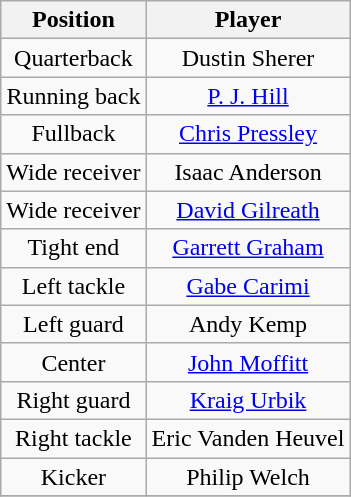<table class="wikitable" style="text-align: center;">
<tr>
<th>Position</th>
<th>Player</th>
</tr>
<tr>
<td>Quarterback</td>
<td>Dustin Sherer</td>
</tr>
<tr>
<td>Running back</td>
<td><a href='#'>P. J. Hill</a></td>
</tr>
<tr>
<td>Fullback</td>
<td><a href='#'>Chris Pressley</a></td>
</tr>
<tr>
<td>Wide receiver</td>
<td>Isaac Anderson</td>
</tr>
<tr>
<td>Wide receiver</td>
<td><a href='#'>David Gilreath</a></td>
</tr>
<tr>
<td>Tight end</td>
<td><a href='#'>Garrett Graham</a></td>
</tr>
<tr>
<td>Left tackle</td>
<td><a href='#'>Gabe Carimi</a></td>
</tr>
<tr>
<td>Left guard</td>
<td>Andy Kemp</td>
</tr>
<tr>
<td>Center</td>
<td><a href='#'>John Moffitt</a></td>
</tr>
<tr>
<td>Right guard</td>
<td><a href='#'>Kraig Urbik</a></td>
</tr>
<tr>
<td>Right tackle</td>
<td>Eric Vanden Heuvel</td>
</tr>
<tr>
<td>Kicker</td>
<td>Philip Welch</td>
</tr>
<tr>
</tr>
</table>
